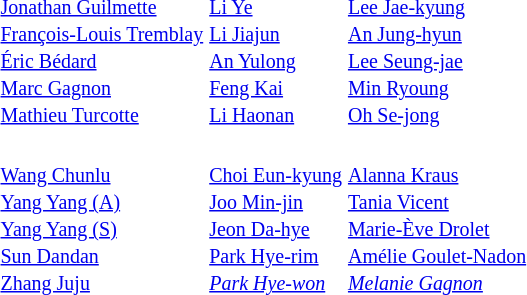<table>
<tr>
<th scope=row style="text-align:left"><br></th>
<td valign="top"><strong></strong><br><small><a href='#'>Jonathan Guilmette</a><br><a href='#'>François-Louis Tremblay</a><br><a href='#'>Éric Bédard</a><br><a href='#'>Marc Gagnon</a><br><a href='#'>Mathieu Turcotte</a></small></td>
<td valign="top"><strong></strong><br><small><a href='#'>Li Ye</a><br><a href='#'>Li Jiajun</a><br><a href='#'>An Yulong</a><br><a href='#'>Feng Kai</a><br><a href='#'>Li Haonan</a></small></td>
<td valign="top"><strong></strong><br><small><a href='#'>Lee Jae-kyung</a><br><a href='#'>An Jung-hyun</a><br><a href='#'>Lee Seung-jae</a><br><a href='#'>Min Ryoung</a><br><a href='#'>Oh Se-jong</a></small></td>
</tr>
<tr>
<th scope=row style="text-align:left"><br></th>
<td valign="top"><strong></strong><br><small><a href='#'>Wang Chunlu</a><br><a href='#'>Yang Yang (A)</a><br><a href='#'>Yang Yang (S)</a><br><a href='#'>Sun Dandan</a><br><a href='#'>Zhang Juju</a></small></td>
<td valign="top"><strong></strong><br><small><a href='#'>Choi Eun-kyung</a><br><a href='#'>Joo Min-jin</a><br><a href='#'>Jeon Da-hye</a><br><a href='#'>Park Hye-rim</a><br><em><a href='#'>Park Hye-won</a></em></small></td>
<td valign="top"><strong></strong><br><small><a href='#'>Alanna Kraus</a><br><a href='#'>Tania Vicent</a><br><a href='#'>Marie-Ève Drolet</a><br><a href='#'>Amélie Goulet-Nadon</a><br><em><a href='#'>Melanie Gagnon</a></em></small></td>
</tr>
</table>
